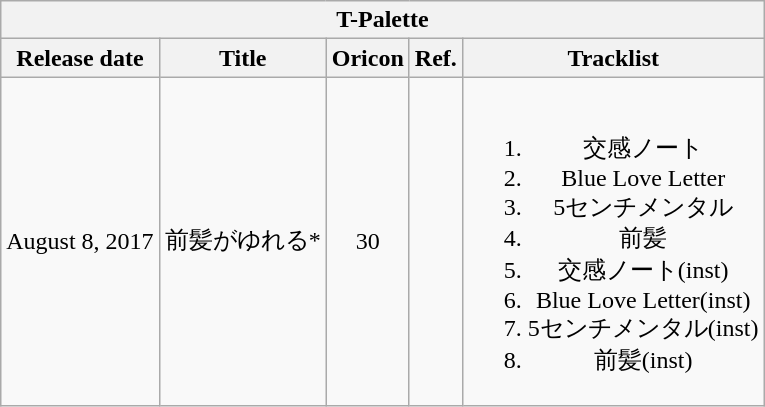<table class="wikitable plainrowheaders" style="text-align: center">
<tr>
<th colspan="5">T-Palette</th>
</tr>
<tr>
<th>Release date</th>
<th>Title</th>
<th>Oricon</th>
<th>Ref.</th>
<th>Tracklist</th>
</tr>
<tr>
<td>August 8, 2017</td>
<td>前髪がゆれる*</td>
<td>30</td>
<td></td>
<td><br><ol><li>交感ノート</li><li>Blue Love Letter</li><li>5センチメンタル</li><li>前髪</li><li>交感ノート(inst)</li><li>Blue Love Letter(inst)</li><li>5センチメンタル(inst)</li><li>前髪(inst)</li></ol></td>
</tr>
</table>
